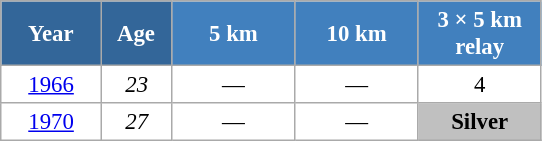<table class="wikitable" style="font-size:95%; text-align:center; border:grey solid 1px; border-collapse:collapse; background:#ffffff;">
<tr>
<th style="background-color:#369; color:white; width:60px;"> Year </th>
<th style="background-color:#369; color:white; width:40px;"> Age </th>
<th style="background-color:#4180be; color:white; width:75px;"> 5 km </th>
<th style="background-color:#4180be; color:white; width:75px;"> 10 km </th>
<th style="background-color:#4180be; color:white; width:75px;"> 3 × 5 km <br> relay </th>
</tr>
<tr>
<td><a href='#'>1966</a></td>
<td><em>23</em></td>
<td>—</td>
<td>—</td>
<td>4</td>
</tr>
<tr>
<td><a href='#'>1970</a></td>
<td><em>27</em></td>
<td>—</td>
<td>—</td>
<td style="background:silver;"><strong>Silver</strong></td>
</tr>
</table>
